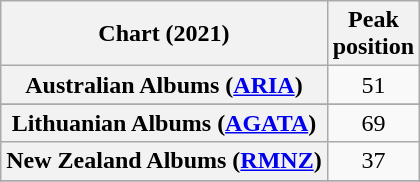<table class="wikitable sortable plainrowheaders" style="text-align:center">
<tr>
<th scope="col">Chart (2021)</th>
<th scope="col">Peak<br>position</th>
</tr>
<tr>
<th scope="row">Australian Albums (<a href='#'>ARIA</a>)</th>
<td>51</td>
</tr>
<tr>
</tr>
<tr>
</tr>
<tr>
<th scope="row">Lithuanian Albums (<a href='#'>AGATA</a>)</th>
<td>69</td>
</tr>
<tr>
<th scope="row">New Zealand Albums (<a href='#'>RMNZ</a>)</th>
<td>37</td>
</tr>
<tr>
</tr>
<tr>
</tr>
<tr>
</tr>
<tr>
</tr>
</table>
